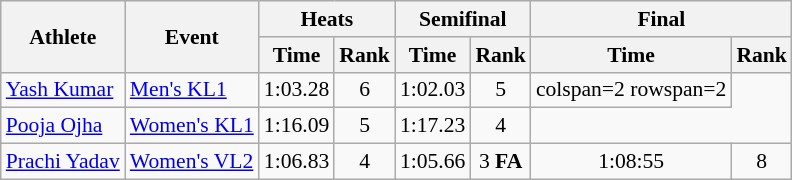<table class="wikitable" style="font-size:90%">
<tr>
<th rowspan="2">Athlete</th>
<th rowspan="2">Event</th>
<th colspan="2">Heats</th>
<th colspan="2">Semifinal</th>
<th colspan="2">Final</th>
</tr>
<tr>
<th>Time</th>
<th>Rank</th>
<th>Time</th>
<th>Rank</th>
<th>Time</th>
<th>Rank</th>
</tr>
<tr align=center>
<td align=left><a href='#'>Yash Kumar</a></td>
<td align=left><a href='#'>Men's KL1</a></td>
<td>1:03.28</td>
<td>6</td>
<td>1:02.03</td>
<td>5</td>
<td>colspan=2 rowspan=2 </td>
</tr>
<tr align=center>
<td align=left><a href='#'>Pooja Ojha</a></td>
<td align=left><a href='#'>Women's KL1</a></td>
<td>1:16.09</td>
<td>5</td>
<td>1:17.23</td>
<td>4</td>
</tr>
<tr align=center>
<td align=left><a href='#'>Prachi Yadav</a></td>
<td align=left><a href='#'>Women's VL2</a></td>
<td>1:06.83</td>
<td>4</td>
<td>1:05.66</td>
<td>3 <strong>FA</strong></td>
<td>1:08:55</td>
<td>8</td>
</tr>
</table>
